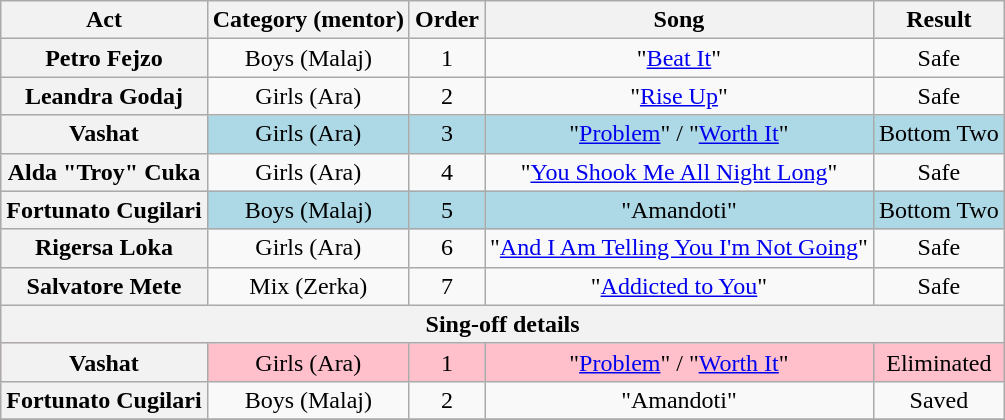<table class="wikitable plainrowheaders" style="text-align:center;">
<tr>
<th scope="col">Act</th>
<th scope="col">Category (mentor)</th>
<th scope="col">Order</th>
<th scope="col">Song</th>
<th scope="col">Result</th>
</tr>
<tr>
<th scope="row">Petro Fejzo</th>
<td>Boys (Malaj)</td>
<td>1</td>
<td>"<a href='#'>Beat It</a>"</td>
<td>Safe</td>
</tr>
<tr>
<th scope="row">Leandra Godaj</th>
<td>Girls (Ara)</td>
<td>2</td>
<td>"<a href='#'>Rise Up</a>"</td>
<td>Safe</td>
</tr>
<tr style="background:lightblue;">
<th scope="row">Vashat</th>
<td>Girls (Ara)</td>
<td>3</td>
<td>"<a href='#'>Problem</a>" / "<a href='#'>Worth It</a>"</td>
<td>Bottom Two</td>
</tr>
<tr>
<th scope="row">Alda "Troy" Cuka</th>
<td>Girls (Ara)</td>
<td>4</td>
<td>"<a href='#'>You Shook Me All Night Long</a>"</td>
<td>Safe</td>
</tr>
<tr style="background:lightblue;">
<th scope="row">Fortunato Cugilari</th>
<td>Boys (Malaj)</td>
<td>5</td>
<td>"Amandoti"</td>
<td>Bottom Two</td>
</tr>
<tr>
<th scope="row">Rigersa Loka</th>
<td>Girls (Ara)</td>
<td>6</td>
<td>"<a href='#'>And I Am Telling You I'm Not Going</a>"</td>
<td>Safe</td>
</tr>
<tr>
<th scope="row">Salvatore Mete</th>
<td>Mix (Zerka)</td>
<td>7</td>
<td>"<a href='#'>Addicted to You</a>"</td>
<td>Safe</td>
</tr>
<tr>
<th colspan="5">Sing-off details</th>
</tr>
<tr style="background:pink;">
<th scope="row">Vashat</th>
<td>Girls (Ara)</td>
<td>1</td>
<td>"<a href='#'>Problem</a>" / "<a href='#'>Worth It</a>"</td>
<td>Eliminated</td>
</tr>
<tr>
<th scope="row">Fortunato Cugilari</th>
<td>Boys (Malaj)</td>
<td>2</td>
<td>"Amandoti"</td>
<td>Saved</td>
</tr>
<tr>
</tr>
</table>
